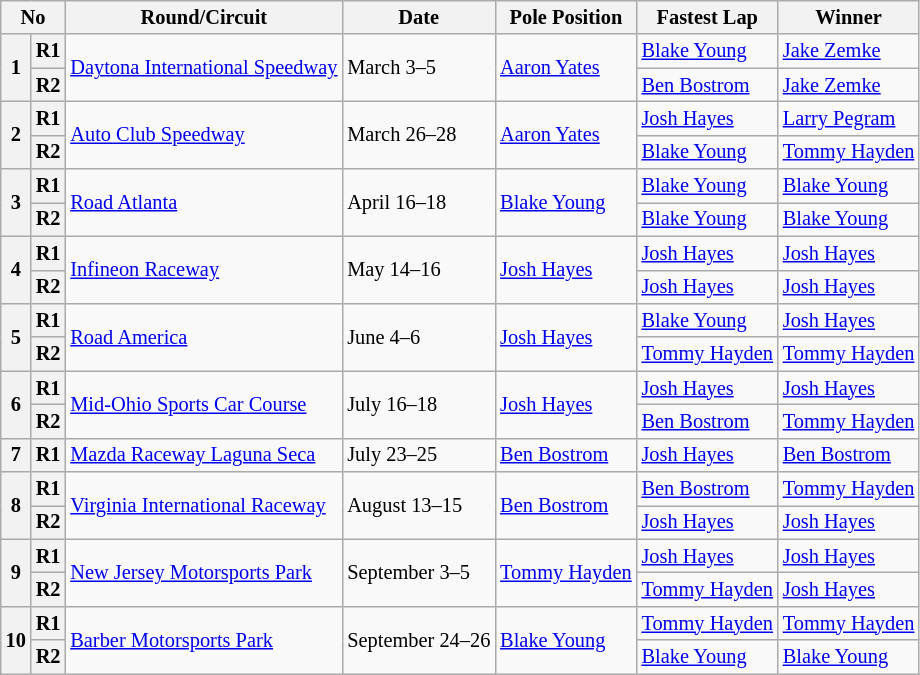<table class="wikitable" style="font-size: 85%">
<tr>
<th colspan=2>No</th>
<th>Round/Circuit</th>
<th>Date</th>
<th>Pole Position</th>
<th>Fastest Lap</th>
<th>Winner</th>
</tr>
<tr>
<th rowspan=2>1</th>
<th>R1</th>
<td rowspan=2><a href='#'>Daytona International Speedway</a></td>
<td rowspan=2>March 3–5</td>
<td rowspan=2> <a href='#'>Aaron Yates</a></td>
<td> <a href='#'>Blake Young</a></td>
<td> <a href='#'>Jake Zemke</a></td>
</tr>
<tr>
<th>R2</th>
<td> <a href='#'>Ben Bostrom</a></td>
<td> <a href='#'>Jake Zemke</a></td>
</tr>
<tr>
<th rowspan=2>2</th>
<th>R1</th>
<td rowspan=2><a href='#'>Auto Club Speedway</a></td>
<td rowspan=2>March 26–28</td>
<td rowspan=2> <a href='#'>Aaron Yates</a></td>
<td> <a href='#'>Josh Hayes</a></td>
<td> <a href='#'>Larry Pegram</a></td>
</tr>
<tr>
<th>R2</th>
<td> <a href='#'>Blake Young</a></td>
<td> <a href='#'>Tommy Hayden</a></td>
</tr>
<tr>
<th rowspan=2>3</th>
<th>R1</th>
<td rowspan=2><a href='#'>Road Atlanta</a></td>
<td rowspan=2>April 16–18</td>
<td rowspan=2> <a href='#'>Blake Young</a></td>
<td> <a href='#'>Blake Young</a></td>
<td> <a href='#'>Blake Young</a></td>
</tr>
<tr>
<th>R2</th>
<td> <a href='#'>Blake Young</a></td>
<td> <a href='#'>Blake Young</a></td>
</tr>
<tr>
<th rowspan=2>4</th>
<th>R1</th>
<td rowspan=2><a href='#'>Infineon Raceway</a></td>
<td rowspan=2>May 14–16</td>
<td rowspan=2> <a href='#'>Josh Hayes</a></td>
<td> <a href='#'>Josh Hayes</a></td>
<td> <a href='#'>Josh Hayes</a></td>
</tr>
<tr>
<th>R2</th>
<td> <a href='#'>Josh Hayes</a></td>
<td> <a href='#'>Josh Hayes</a></td>
</tr>
<tr>
<th rowspan=2>5</th>
<th>R1</th>
<td rowspan=2><a href='#'>Road America</a></td>
<td rowspan=2>June 4–6</td>
<td rowspan=2> <a href='#'>Josh Hayes</a></td>
<td> <a href='#'>Blake Young</a></td>
<td> <a href='#'>Josh Hayes</a></td>
</tr>
<tr>
<th>R2</th>
<td> <a href='#'>Tommy Hayden</a></td>
<td> <a href='#'>Tommy Hayden</a></td>
</tr>
<tr>
<th rowspan=2>6</th>
<th>R1</th>
<td rowspan=2><a href='#'>Mid-Ohio Sports Car Course</a></td>
<td rowspan=2>July 16–18</td>
<td rowspan=2> <a href='#'>Josh Hayes</a></td>
<td> <a href='#'>Josh Hayes</a></td>
<td> <a href='#'>Josh Hayes</a></td>
</tr>
<tr>
<th>R2</th>
<td> <a href='#'>Ben Bostrom</a></td>
<td> <a href='#'>Tommy Hayden</a></td>
</tr>
<tr>
<th>7</th>
<th>R1</th>
<td><a href='#'>Mazda Raceway Laguna Seca</a></td>
<td>July 23–25</td>
<td> <a href='#'>Ben Bostrom</a></td>
<td> <a href='#'>Josh Hayes</a></td>
<td> <a href='#'>Ben Bostrom</a></td>
</tr>
<tr>
<th rowspan=2>8</th>
<th>R1</th>
<td rowspan=2><a href='#'>Virginia International Raceway</a></td>
<td rowspan=2>August 13–15</td>
<td rowspan=2> <a href='#'>Ben Bostrom</a></td>
<td> <a href='#'>Ben Bostrom</a></td>
<td> <a href='#'>Tommy Hayden</a></td>
</tr>
<tr>
<th>R2</th>
<td> <a href='#'>Josh Hayes</a></td>
<td> <a href='#'>Josh Hayes</a></td>
</tr>
<tr>
<th rowspan=2>9</th>
<th>R1</th>
<td rowspan=2><a href='#'>New Jersey Motorsports Park</a></td>
<td rowspan=2>September 3–5</td>
<td rowspan=2> <a href='#'>Tommy Hayden</a></td>
<td> <a href='#'>Josh Hayes</a></td>
<td> <a href='#'>Josh Hayes</a></td>
</tr>
<tr>
<th>R2</th>
<td> <a href='#'>Tommy Hayden</a></td>
<td> <a href='#'>Josh Hayes</a></td>
</tr>
<tr>
<th rowspan=2>10</th>
<th>R1</th>
<td rowspan=2><a href='#'>Barber Motorsports Park</a></td>
<td rowspan=2>September 24–26</td>
<td rowspan=2> <a href='#'>Blake Young</a></td>
<td> <a href='#'>Tommy Hayden</a></td>
<td> <a href='#'>Tommy Hayden</a></td>
</tr>
<tr>
<th>R2</th>
<td> <a href='#'>Blake Young</a></td>
<td> <a href='#'>Blake Young</a></td>
</tr>
</table>
